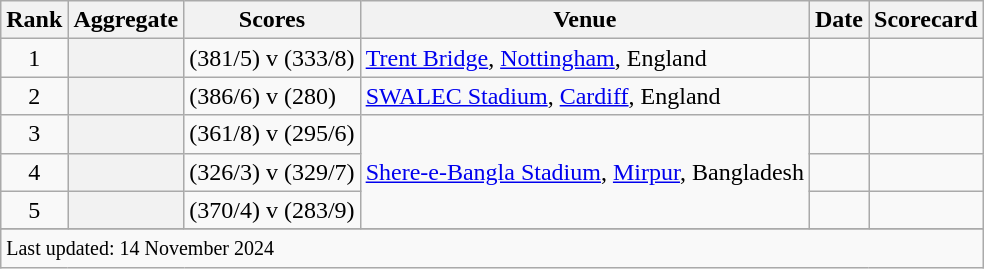<table class="wikitable plainrowheaders sortable">
<tr>
<th scope=col>Rank</th>
<th scope=col>Aggregate</th>
<th scope=col>Scores</th>
<th scope=col>Venue</th>
<th scope=col>Date</th>
<th scope=col>Scorecard</th>
</tr>
<tr>
<td align=center>1</td>
<th scope=row style=text-align:center;></th>
<td> (381/5) v  (333/8)</td>
<td><a href='#'>Trent Bridge</a>, <a href='#'>Nottingham</a>, England</td>
<td> </td>
<td></td>
</tr>
<tr>
<td align=center>2</td>
<th scope=row style=text-align:center;></th>
<td> (386/6) v  (280)</td>
<td><a href='#'>SWALEC Stadium</a>, <a href='#'>Cardiff</a>, England</td>
<td> </td>
<td></td>
</tr>
<tr>
<td align=center>3</td>
<th scope=row style=text-align:center;></th>
<td> (361/8) v  (295/6)</td>
<td rowspan=3><a href='#'>Shere-e-Bangla Stadium</a>, <a href='#'>Mirpur</a>, Bangladesh</td>
<td></td>
<td></td>
</tr>
<tr>
<td align=center>4</td>
<th scope=row style=text-align:center;></th>
<td> (326/3) v  (329/7)</td>
<td></td>
<td></td>
</tr>
<tr>
<td align=center>5</td>
<th scope=row style=text-align:center;></th>
<td> (370/4) v  (283/9)</td>
<td> </td>
<td></td>
</tr>
<tr>
</tr>
<tr class=sortbottom>
<td colspan=6><small>Last updated: 14 November 2024</small></td>
</tr>
</table>
